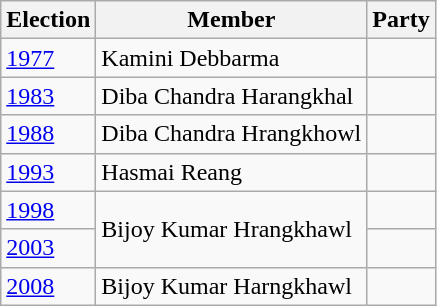<table class="wikitable sortable">
<tr>
<th>Election</th>
<th>Member</th>
<th colspan=2>Party</th>
</tr>
<tr>
<td><a href='#'>1977</a></td>
<td>Kamini Debbarma</td>
<td></td>
</tr>
<tr>
<td><a href='#'>1983</a></td>
<td>Diba Chandra Harangkhal</td>
<td></td>
</tr>
<tr>
<td><a href='#'>1988</a></td>
<td>Diba Chandra Hrangkhowl</td>
</tr>
<tr>
<td><a href='#'>1993</a></td>
<td>Hasmai Reang</td>
<td></td>
</tr>
<tr>
<td><a href='#'>1998</a></td>
<td rowspan=2>Bijoy Kumar Hrangkhawl</td>
<td></td>
</tr>
<tr>
<td><a href='#'>2003</a></td>
<td></td>
</tr>
<tr>
<td><a href='#'>2008</a></td>
<td>Bijoy Kumar Harngkhawl</td>
</tr>
</table>
